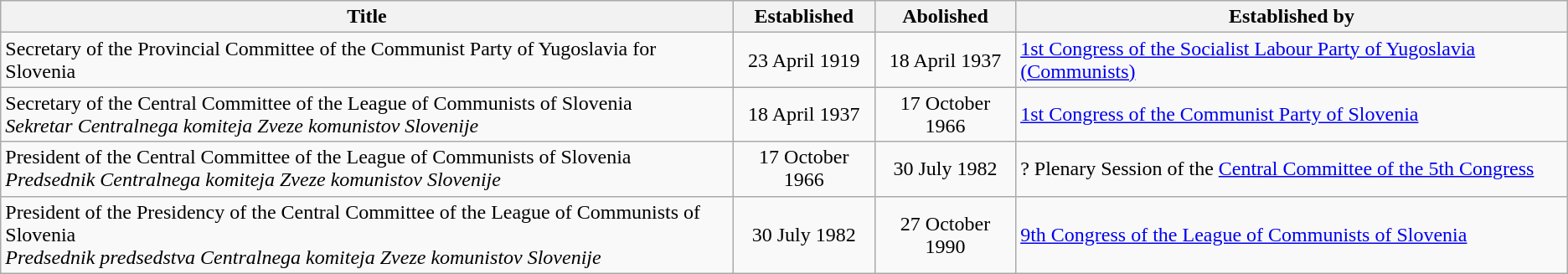<table class="wikitable sortable">
<tr>
<th scope=col>Title</th>
<th scope=col>Established</th>
<th scope=col>Abolished</th>
<th scope=col>Established by</th>
</tr>
<tr>
<td>Secretary of the Provincial Committee of the Communist Party of Yugoslavia for Slovenia<br></td>
<td align="center">23 April 1919</td>
<td align="center">18 April 1937</td>
<td><a href='#'>1st Congress of the Socialist Labour Party of Yugoslavia (Communists)</a></td>
</tr>
<tr>
<td>Secretary of the Central Committee of the League of Communists of Slovenia<br><em>Sekretar Centralnega komiteja Zveze komunistov Slovenije</em></td>
<td align="center">18 April 1937</td>
<td align="center">17 October 1966</td>
<td><a href='#'>1st Congress of the Communist Party of Slovenia</a></td>
</tr>
<tr>
<td>President of the Central Committee of the League of Communists of Slovenia<br><em>Predsednik Centralnega komiteja Zveze komunistov Slovenije</em></td>
<td align="center">17 October 1966</td>
<td align="center">30 July 1982</td>
<td>? Plenary Session of the <a href='#'>Central Committee of the 5th Congress</a></td>
</tr>
<tr>
<td>President of the Presidency of the Central Committee of the League of Communists of Slovenia<br><em>Predsednik predsedstva Centralnega komiteja Zveze komunistov Slovenije</em></td>
<td align="center">30 July 1982</td>
<td align="center">27 October 1990</td>
<td><a href='#'>9th Congress of the League of Communists of Slovenia</a></td>
</tr>
</table>
